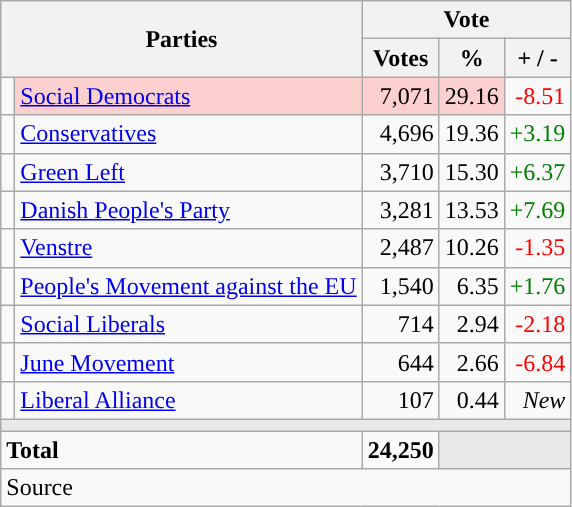<table class="wikitable" style="text-align:right;">
<tr>
<th style="text-align:centre;" rowspan="2" colspan="2" width="225">Parties</th>
<th colspan="3">Vote</th>
</tr>
<tr>
<th width="15">Votes</th>
<th width="15">%</th>
<th width="15">+ / -</th>
</tr>
<tr>
<td width="2" style="color:inherit;background:"></td>
<td bgcolor=#fbd0ce   align="left"><a href='#'>Social Democrats</a></td>
<td bgcolor=#fbd0ce>7,071</td>
<td bgcolor=#fbd0ce>29.16</td>
<td style=color:red;>-8.51</td>
</tr>
<tr>
<td width="2" style="color:inherit;background:"></td>
<td align="left"><a href='#'>Conservatives</a></td>
<td>4,696</td>
<td>19.36</td>
<td style=color:green;>+3.19</td>
</tr>
<tr>
<td width="2" style="color:inherit;background:"></td>
<td align="left"><a href='#'>Green Left</a></td>
<td>3,710</td>
<td>15.30</td>
<td style=color:green;>+6.37</td>
</tr>
<tr>
<td width="2" style="color:inherit;background:"></td>
<td align="left"><a href='#'>Danish People's Party</a></td>
<td>3,281</td>
<td>13.53</td>
<td style=color:green;>+7.69</td>
</tr>
<tr>
<td width="2" style="color:inherit;background:"></td>
<td align="left"><a href='#'>Venstre</a></td>
<td>2,487</td>
<td>10.26</td>
<td style=color:red;>-1.35</td>
</tr>
<tr>
<td width="2" style="color:inherit;background:"></td>
<td align="left"><a href='#'>People's Movement against the EU</a></td>
<td>1,540</td>
<td>6.35</td>
<td style=color:green;>+1.76</td>
</tr>
<tr>
<td width="2" style="color:inherit;background:"></td>
<td align="left"><a href='#'>Social Liberals</a></td>
<td>714</td>
<td>2.94</td>
<td style=color:red;>-2.18</td>
</tr>
<tr>
<td width="2" style="color:inherit;background:"></td>
<td align="left"><a href='#'>June Movement</a></td>
<td>644</td>
<td>2.66</td>
<td style=color:red;>-6.84</td>
</tr>
<tr>
<td width="2" style="color:inherit;background:"></td>
<td align="left"><a href='#'>Liberal Alliance</a></td>
<td>107</td>
<td>0.44</td>
<td><em>New</em></td>
</tr>
<tr>
<td colspan="7" bgcolor="#E9E9E9"></td>
</tr>
<tr>
<td align="left" colspan="2"><strong>Total</strong></td>
<td><strong>24,250</strong></td>
<td bgcolor="#E9E9E9" colspan="2"></td>
</tr>
<tr>
<td align="left" colspan="6">Source</td>
</tr>
</table>
